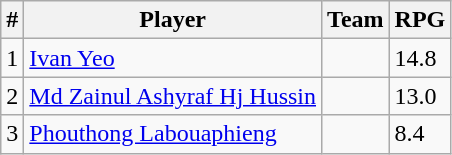<table class=wikitable>
<tr>
<th>#</th>
<th>Player</th>
<th>Team</th>
<th>RPG</th>
</tr>
<tr>
<td>1</td>
<td><a href='#'>Ivan Yeo</a></td>
<td></td>
<td>14.8</td>
</tr>
<tr>
<td>2</td>
<td><a href='#'>Md Zainul Ashyraf Hj Hussin</a></td>
<td></td>
<td>13.0</td>
</tr>
<tr>
<td>3</td>
<td><a href='#'>Phouthong Labouaphieng</a></td>
<td></td>
<td>8.4</td>
</tr>
</table>
